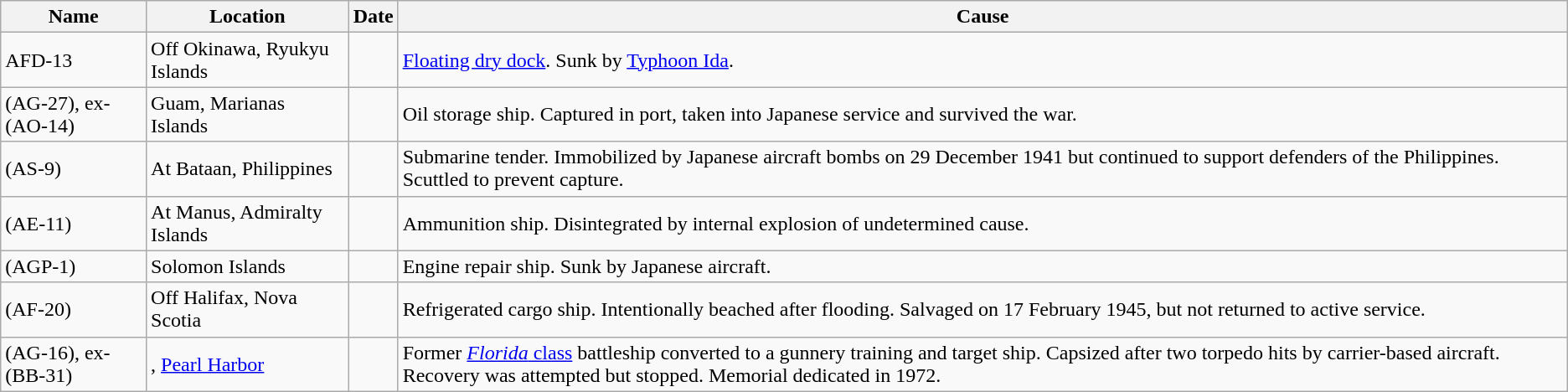<table class="wikitable sortable">
<tr>
<th>Name</th>
<th>Location</th>
<th>Date</th>
<th>Cause</th>
</tr>
<tr>
<td>AFD-13</td>
<td>Off Okinawa, Ryukyu Islands</td>
<td></td>
<td><a href='#'>Floating dry dock</a>.  Sunk by <a href='#'>Typhoon Ida</a>.</td>
</tr>
<tr>
<td> (AG-27), ex-(AO-14)</td>
<td>Guam, Marianas Islands</td>
<td></td>
<td>Oil storage ship.  Captured in port, taken into Japanese service and survived the war.</td>
</tr>
<tr>
<td> (AS-9)</td>
<td>At Bataan, Philippines</td>
<td></td>
<td>Submarine tender.  Immobilized by Japanese aircraft bombs on 29 December 1941 but continued to support defenders of the Philippines.  Scuttled to prevent capture.</td>
</tr>
<tr>
<td> (AE-11)</td>
<td>At Manus, Admiralty Islands</td>
<td></td>
<td>Ammunition ship.  Disintegrated by internal explosion of undetermined cause.</td>
</tr>
<tr>
<td> (AGP-1)</td>
<td>Solomon Islands</td>
<td></td>
<td>Engine repair ship.  Sunk by Japanese aircraft.</td>
</tr>
<tr>
<td> (AF-20)</td>
<td>Off Halifax, Nova Scotia</td>
<td></td>
<td>Refrigerated cargo ship.  Intentionally beached after flooding.  Salvaged on 17 February 1945, but not returned to active service.</td>
</tr>
<tr>
<td> (AG-16), ex-(BB-31)</td>
<td>, <a href='#'>Pearl Harbor</a></td>
<td></td>
<td>Former <a href='#'><em>Florida</em> class</a> battleship converted to a gunnery training and target ship.  Capsized after two torpedo hits by carrier-based aircraft.  Recovery was attempted but stopped.  Memorial dedicated in 1972.</td>
</tr>
</table>
